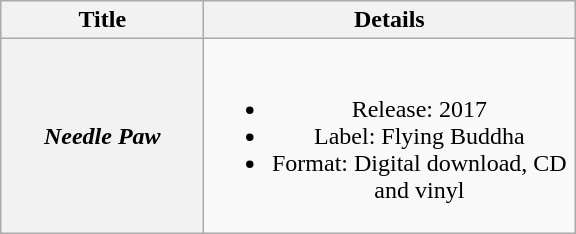<table class="wikitable plainrowheaders" style="text-align:center;">
<tr>
<th scope="col" style="width:8em;">Title</th>
<th scope="col" style="width:15em;">Details</th>
</tr>
<tr>
<th scope="row"><em>Needle Paw</em></th>
<td><br><ul><li>Release: 2017</li><li>Label: Flying Buddha</li><li>Format: Digital download, CD and vinyl</li></ul></td>
</tr>
</table>
